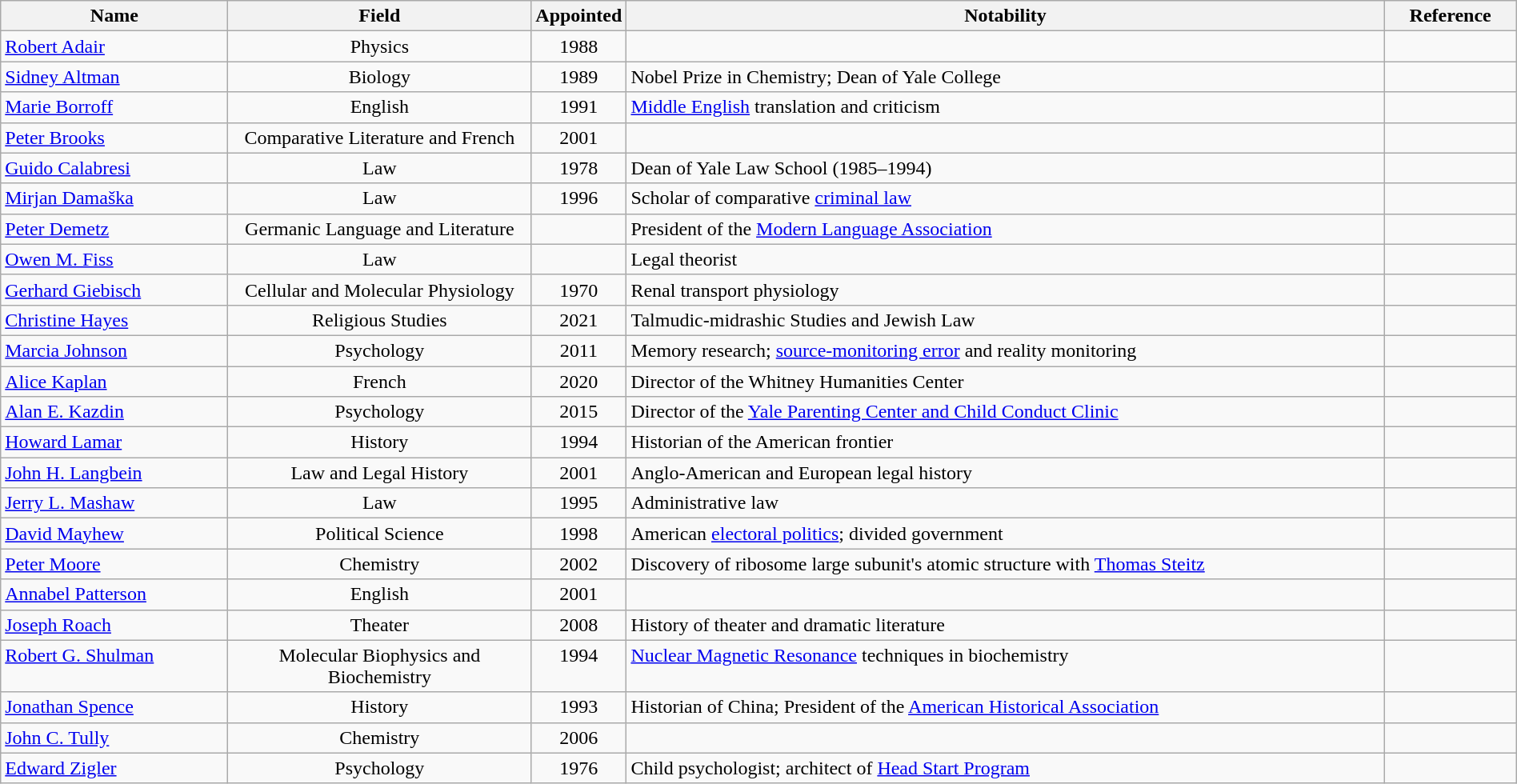<table class="wikitable sortable" style="width:100%">
<tr>
<th style="width:15%;">Name</th>
<th style="width:20%;">Field</th>
<th style="width:5%;">Appointed</th>
<th style="width:50%;">Notability</th>
<th style="width:*;">Reference</th>
</tr>
<tr valign="top">
<td><a href='#'>Robert Adair</a></td>
<td style="text-align:center;">Physics</td>
<td style="text-align:center;">1988</td>
<td style="text-align:left;"></td>
<td style="text-align:center;"></td>
</tr>
<tr valign="top">
<td><a href='#'>Sidney Altman</a></td>
<td style="text-align:center;">Biology</td>
<td style="text-align:center;">1989</td>
<td style="text-align:left;">Nobel Prize in Chemistry; Dean of Yale College</td>
<td style="text-align:center;"></td>
</tr>
<tr>
<td><a href='#'>Marie Borroff</a></td>
<td style="text-align:center;">English</td>
<td style="text-align:center;">1991</td>
<td style="text-align:left;"><a href='#'>Middle English</a> translation and criticism</td>
<td style="text-align:center;"></td>
</tr>
<tr valign="top">
<td><a href='#'>Peter Brooks</a></td>
<td style="text-align:center;">Comparative Literature and French</td>
<td style="text-align:center;">2001</td>
<td style="text-align:left;"></td>
<td style="text-align:center;"></td>
</tr>
<tr valign="top">
<td><a href='#'>Guido Calabresi</a></td>
<td style="text-align:center;">Law</td>
<td style="text-align:center;">1978</td>
<td style="text-align:left;">Dean of Yale Law School (1985–1994)</td>
<td style="text-align:center;"></td>
</tr>
<tr valign="top">
<td><a href='#'>Mirjan Damaška</a></td>
<td style="text-align:center;">Law</td>
<td style="text-align:center;">1996</td>
<td style="text-align:left;">Scholar of comparative <a href='#'>criminal law</a></td>
<td style="text-align:center;"></td>
</tr>
<tr valign="top">
<td><a href='#'>Peter Demetz</a></td>
<td style="text-align:center;">Germanic Language and Literature</td>
<td style="text-align:center;"></td>
<td style="text-align:left;">President of the <a href='#'>Modern Language Association</a></td>
<td style="text-align:center;"></td>
</tr>
<tr valign="top">
<td><a href='#'>Owen M. Fiss</a></td>
<td style="text-align:center;">Law</td>
<td style="text-align:center;"></td>
<td style="text-align:left;">Legal theorist</td>
<td style="text-align:center;"></td>
</tr>
<tr valign="top">
<td><a href='#'>Gerhard Giebisch</a></td>
<td style="text-align:center;">Cellular and Molecular Physiology</td>
<td style="text-align:center;">1970</td>
<td style="text-align:left;">Renal transport physiology</td>
<td style="text-align:center;"></td>
</tr>
<tr valign="top">
<td><a href='#'>Christine Hayes</a></td>
<td style="text-align:center;">Religious Studies</td>
<td style="text-align:center;">2021</td>
<td style="text-align:left;">Talmudic-midrashic Studies and Jewish Law</td>
<td style="text-align:center;"></td>
</tr>
<tr valign="top">
<td><a href='#'>Marcia Johnson</a></td>
<td style="text-align:center;">Psychology</td>
<td style="text-align:center;">2011</td>
<td style="text-align:left;">Memory research; <a href='#'>source-monitoring error</a> and reality monitoring</td>
<td style="text-align:center;"></td>
</tr>
<tr valign="top">
<td><a href='#'>Alice Kaplan</a></td>
<td style="text-align:center;">French</td>
<td style="text-align:center;">2020</td>
<td style="text-align:left;">Director of the Whitney Humanities Center</td>
<td style="text-align:center;"></td>
</tr>
<tr valign="top">
<td><a href='#'>Alan E. Kazdin</a></td>
<td style="text-align:center;">Psychology</td>
<td style="text-align:center;">2015</td>
<td style="text-align:left;">Director of the <a href='#'>Yale Parenting Center and Child Conduct Clinic</a></td>
<td style="text-align:center;"></td>
</tr>
<tr valign="top">
<td><a href='#'>Howard Lamar</a></td>
<td style="text-align:center;">History</td>
<td style="text-align:center;">1994</td>
<td style="text-align:left;">Historian of the American frontier</td>
<td style="text-align:center;"></td>
</tr>
<tr valign="top">
<td><a href='#'>John H. Langbein</a></td>
<td style="text-align:center;">Law and Legal History</td>
<td style="text-align:center;">2001</td>
<td style="text-align:left;">Anglo-American and European legal history</td>
<td style="text-align:center;"></td>
</tr>
<tr valign="top">
<td><a href='#'>Jerry L. Mashaw</a></td>
<td style="text-align:center;">Law</td>
<td style="text-align:center;">1995</td>
<td style="text-align:left;">Administrative law</td>
<td style="text-align:center;"></td>
</tr>
<tr valign="top">
<td><a href='#'>David Mayhew</a></td>
<td style="text-align:center;">Political Science</td>
<td style="text-align:center;">1998</td>
<td style="text-align:left;">American <a href='#'>electoral politics</a>; divided government</td>
<td style="text-align:center;"></td>
</tr>
<tr valign="top">
<td><a href='#'>Peter Moore</a></td>
<td style="text-align:center;">Chemistry</td>
<td style="text-align:center;">2002</td>
<td style="text-align:left;">Discovery of ribosome large subunit's atomic structure with <a href='#'>Thomas Steitz</a></td>
<td style="text-align:center;"></td>
</tr>
<tr valign="top">
<td><a href='#'>Annabel Patterson</a></td>
<td style="text-align:center;">English</td>
<td style="text-align:center;">2001</td>
<td style="text-align:left;"></td>
<td style="text-align:center;"></td>
</tr>
<tr valign="top">
<td><a href='#'>Joseph Roach</a></td>
<td style="text-align:center;">Theater</td>
<td style="text-align:center;">2008</td>
<td style="text-align:left;">History of theater and dramatic literature</td>
<td style="text-align:center;"></td>
</tr>
<tr valign="top">
<td><a href='#'>Robert G. Shulman</a></td>
<td style="text-align:center;">Molecular Biophysics and Biochemistry</td>
<td style="text-align:center;">1994</td>
<td style="text-align:left;"><a href='#'>Nuclear Magnetic Resonance</a> techniques in biochemistry</td>
<td style="text-align:center;"></td>
</tr>
<tr valign="top">
<td><a href='#'>Jonathan Spence</a></td>
<td style="text-align:center;">History</td>
<td style="text-align:center;">1993</td>
<td style="text-align:left;">Historian of China; President of the <a href='#'>American Historical Association</a></td>
<td style="text-align:center;"></td>
</tr>
<tr valign="top">
<td><a href='#'>John C. Tully</a></td>
<td style="text-align:center;">Chemistry</td>
<td style="text-align:center;">2006</td>
<td style="text-align:left;"></td>
<td style="text-align:center;"></td>
</tr>
<tr valign="top">
<td><a href='#'>Edward Zigler</a></td>
<td style="text-align:center;">Psychology</td>
<td style="text-align:center;">1976</td>
<td style="text-align:left;">Child psychologist; architect of <a href='#'>Head Start Program</a></td>
<td style="text-align:center;"></td>
</tr>
</table>
